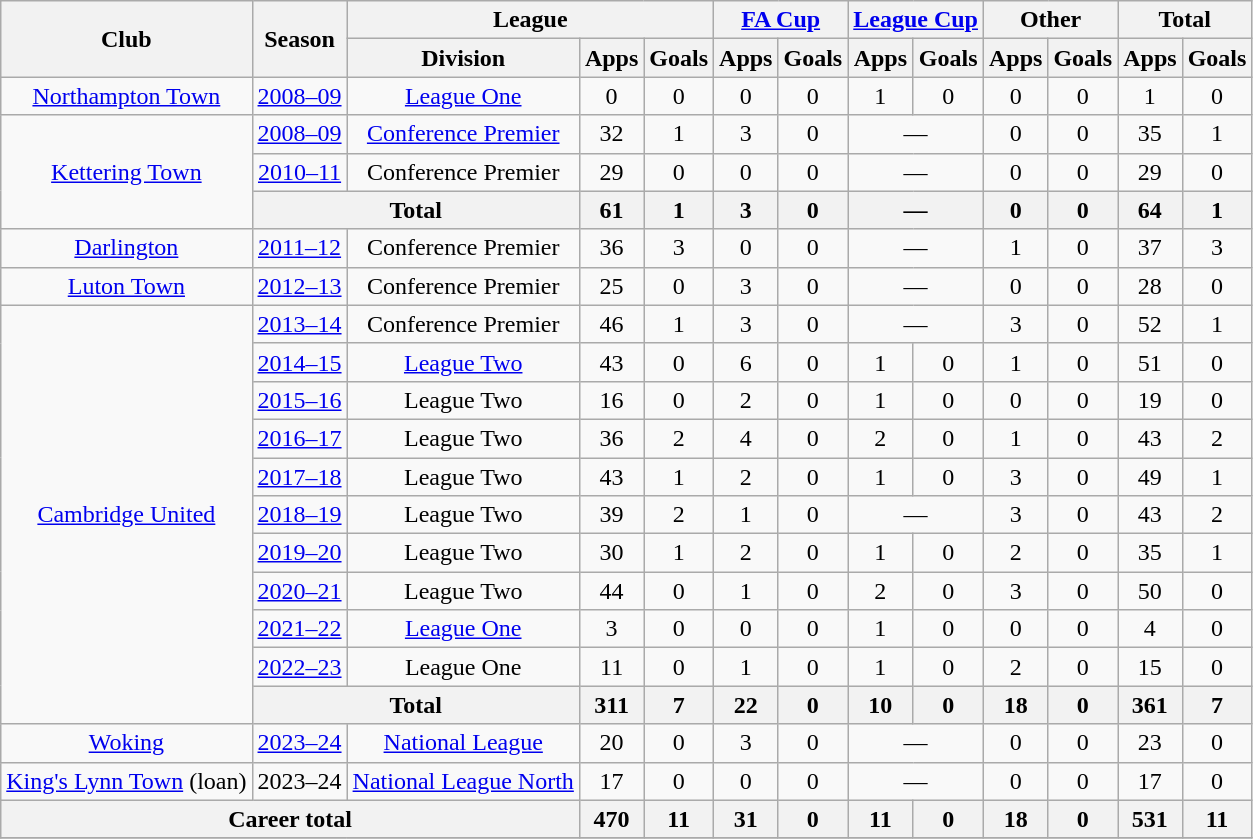<table class="wikitable" style="text-align:center">
<tr>
<th rowspan=2>Club</th>
<th rowspan=2>Season</th>
<th colspan=3>League</th>
<th colspan=2><a href='#'>FA Cup</a></th>
<th colspan=2><a href='#'>League Cup</a></th>
<th colspan=2>Other</th>
<th colspan=2>Total</th>
</tr>
<tr>
<th>Division</th>
<th>Apps</th>
<th>Goals</th>
<th>Apps</th>
<th>Goals</th>
<th>Apps</th>
<th>Goals</th>
<th>Apps</th>
<th>Goals</th>
<th>Apps</th>
<th>Goals</th>
</tr>
<tr>
<td><a href='#'>Northampton Town</a></td>
<td><a href='#'>2008–09</a></td>
<td><a href='#'>League One</a></td>
<td>0</td>
<td>0</td>
<td>0</td>
<td>0</td>
<td>1</td>
<td>0</td>
<td>0</td>
<td>0</td>
<td>1</td>
<td>0</td>
</tr>
<tr>
<td rowspan="3"><a href='#'>Kettering Town</a></td>
<td><a href='#'>2008–09</a></td>
<td><a href='#'>Conference Premier</a></td>
<td>32</td>
<td>1</td>
<td>3</td>
<td>0</td>
<td colspan="2">—</td>
<td>0</td>
<td>0</td>
<td>35</td>
<td>1</td>
</tr>
<tr>
<td><a href='#'>2010–11</a></td>
<td>Conference Premier</td>
<td>29</td>
<td>0</td>
<td>0</td>
<td>0</td>
<td colspan="2">—</td>
<td>0</td>
<td>0</td>
<td>29</td>
<td>0</td>
</tr>
<tr>
<th colspan="2">Total</th>
<th>61</th>
<th>1</th>
<th>3</th>
<th>0</th>
<th colspan="2">—</th>
<th>0</th>
<th>0</th>
<th>64</th>
<th>1</th>
</tr>
<tr>
<td><a href='#'>Darlington</a></td>
<td><a href='#'>2011–12</a></td>
<td>Conference Premier</td>
<td>36</td>
<td>3</td>
<td>0</td>
<td>0</td>
<td colspan="2">—</td>
<td>1</td>
<td>0</td>
<td>37</td>
<td>3</td>
</tr>
<tr>
<td><a href='#'>Luton Town</a></td>
<td><a href='#'>2012–13</a></td>
<td>Conference Premier</td>
<td>25</td>
<td>0</td>
<td>3</td>
<td>0</td>
<td colspan="2">—</td>
<td>0</td>
<td>0</td>
<td>28</td>
<td>0</td>
</tr>
<tr>
<td rowspan="11"><a href='#'>Cambridge United</a></td>
<td><a href='#'>2013–14</a></td>
<td>Conference Premier</td>
<td>46</td>
<td>1</td>
<td>3</td>
<td>0</td>
<td colspan="2">—</td>
<td>3</td>
<td>0</td>
<td>52</td>
<td>1</td>
</tr>
<tr>
<td><a href='#'>2014–15</a></td>
<td><a href='#'>League Two</a></td>
<td>43</td>
<td>0</td>
<td>6</td>
<td>0</td>
<td>1</td>
<td>0</td>
<td>1</td>
<td>0</td>
<td>51</td>
<td>0</td>
</tr>
<tr>
<td><a href='#'>2015–16</a></td>
<td>League Two</td>
<td>16</td>
<td>0</td>
<td>2</td>
<td>0</td>
<td>1</td>
<td>0</td>
<td>0</td>
<td>0</td>
<td>19</td>
<td>0</td>
</tr>
<tr>
<td><a href='#'>2016–17</a></td>
<td>League Two</td>
<td>36</td>
<td>2</td>
<td>4</td>
<td>0</td>
<td>2</td>
<td>0</td>
<td>1</td>
<td>0</td>
<td>43</td>
<td>2</td>
</tr>
<tr>
<td><a href='#'>2017–18</a></td>
<td>League Two</td>
<td>43</td>
<td>1</td>
<td>2</td>
<td>0</td>
<td>1</td>
<td>0</td>
<td>3</td>
<td>0</td>
<td>49</td>
<td>1</td>
</tr>
<tr>
<td><a href='#'>2018–19</a></td>
<td>League Two</td>
<td>39</td>
<td>2</td>
<td>1</td>
<td>0</td>
<td colspan="2">—</td>
<td>3</td>
<td>0</td>
<td>43</td>
<td>2</td>
</tr>
<tr>
<td><a href='#'>2019–20</a></td>
<td>League Two</td>
<td>30</td>
<td>1</td>
<td>2</td>
<td>0</td>
<td>1</td>
<td>0</td>
<td>2</td>
<td>0</td>
<td>35</td>
<td>1</td>
</tr>
<tr>
<td><a href='#'>2020–21</a></td>
<td>League Two</td>
<td>44</td>
<td>0</td>
<td>1</td>
<td>0</td>
<td>2</td>
<td>0</td>
<td>3</td>
<td>0</td>
<td>50</td>
<td>0</td>
</tr>
<tr>
<td><a href='#'>2021–22</a></td>
<td><a href='#'>League One</a></td>
<td>3</td>
<td>0</td>
<td>0</td>
<td>0</td>
<td>1</td>
<td>0</td>
<td>0</td>
<td>0</td>
<td>4</td>
<td>0</td>
</tr>
<tr>
<td><a href='#'>2022–23</a></td>
<td>League One</td>
<td>11</td>
<td>0</td>
<td>1</td>
<td>0</td>
<td>1</td>
<td>0</td>
<td>2</td>
<td>0</td>
<td>15</td>
<td>0</td>
</tr>
<tr>
<th colspan="2">Total</th>
<th>311</th>
<th>7</th>
<th>22</th>
<th>0</th>
<th>10</th>
<th>0</th>
<th>18</th>
<th>0</th>
<th>361</th>
<th>7</th>
</tr>
<tr>
<td><a href='#'>Woking</a></td>
<td><a href='#'>2023–24</a></td>
<td><a href='#'>National League</a></td>
<td>20</td>
<td>0</td>
<td>3</td>
<td>0</td>
<td colspan="2">—</td>
<td>0</td>
<td>0</td>
<td>23</td>
<td>0</td>
</tr>
<tr>
<td><a href='#'>King's Lynn Town</a> (loan)</td>
<td>2023–24</td>
<td><a href='#'>National League North</a></td>
<td>17</td>
<td>0</td>
<td>0</td>
<td>0</td>
<td colspan="2">—</td>
<td>0</td>
<td>0</td>
<td>17</td>
<td>0</td>
</tr>
<tr>
<th colspan="3">Career total</th>
<th>470</th>
<th>11</th>
<th>31</th>
<th>0</th>
<th>11</th>
<th>0</th>
<th>18</th>
<th>0</th>
<th>531</th>
<th>11</th>
</tr>
<tr>
</tr>
</table>
